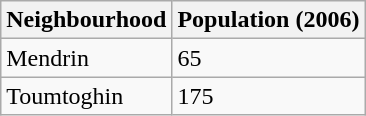<table class="wikitable">
<tr>
<th>Neighbourhood</th>
<th>Population (2006)</th>
</tr>
<tr>
<td>Mendrin</td>
<td>65</td>
</tr>
<tr>
<td>Toumtoghin</td>
<td>175</td>
</tr>
</table>
